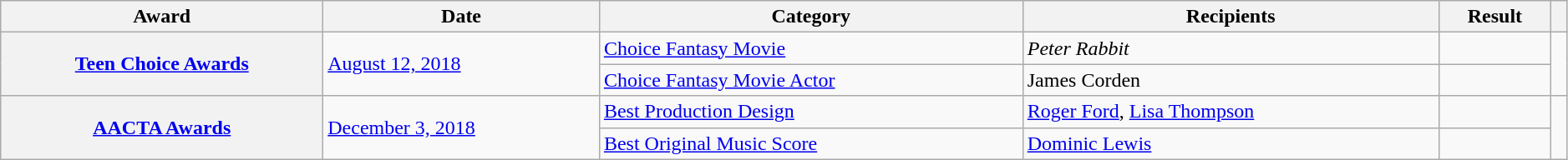<table class="wikitable plainrowheaders" style="width:99%;">
<tr>
<th scope="col">Award</th>
<th scope="col">Date</th>
<th scope="col">Category</th>
<th scope="col">Recipients</th>
<th scope="col">Result</th>
<th scope="col"></th>
</tr>
<tr>
<th scope="row" rowspan="2"><a href='#'>Teen Choice Awards</a></th>
<td rowspan="2"><a href='#'>August 12, 2018</a></td>
<td><a href='#'>Choice Fantasy Movie</a></td>
<td><em>Peter Rabbit</em></td>
<td></td>
<td rowspan="2" style="text-align:center;"></td>
</tr>
<tr>
<td><a href='#'>Choice Fantasy Movie Actor</a></td>
<td>James Corden</td>
<td></td>
</tr>
<tr>
<th scope="row" rowspan="2"><a href='#'>AACTA Awards</a></th>
<td rowspan="2"><a href='#'>December 3, 2018</a></td>
<td><a href='#'>Best Production Design</a></td>
<td><a href='#'>Roger Ford</a>, <a href='#'>Lisa Thompson</a></td>
<td></td>
<td rowspan="2" style="text-align:center;"></td>
</tr>
<tr>
<td><a href='#'>Best Original Music Score</a></td>
<td><a href='#'>Dominic Lewis</a></td>
<td></td>
</tr>
</table>
